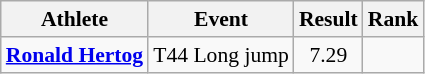<table class=wikitable style="font-size:90%">
<tr>
<th>Athlete</th>
<th>Event</th>
<th>Result</th>
<th>Rank</th>
</tr>
<tr>
<td><strong><a href='#'>Ronald Hertog</a></strong></td>
<td>T44 Long jump</td>
<td align=center>7.29</td>
<td align=center></td>
</tr>
</table>
